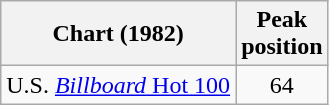<table class="wikitable">
<tr>
<th>Chart (1982)</th>
<th>Peak<br>position</th>
</tr>
<tr>
<td>U.S. <a href='#'><em>Billboard</em> Hot 100</a></td>
<td align="center">64</td>
</tr>
</table>
